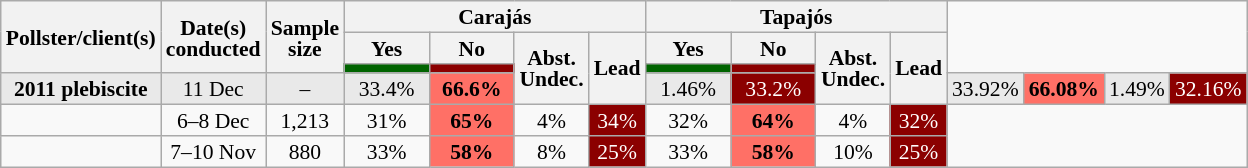<table class="wikitable sortable" style="text-align:center;font-size:90%;line-height:14px;">
<tr>
<th rowspan="3">Pollster/client(s)</th>
<th rowspan="3">Date(s)<br>conducted</th>
<th rowspan="3" data-sort-type="number">Sample<br>size</th>
<th colspan="4">Carajás</th>
<th colspan="4">Tapajós</th>
</tr>
<tr>
<th class="unsortable" style="width:50px;">Yes</th>
<th class="unsortable" style="width:50px;">No</th>
<th rowspan="3" class="unsortable">Abst.<br>Undec.</th>
<th rowspan="3" data-sort-type="number">Lead</th>
<th class="unsortable" style="width:50px;">Yes</th>
<th class="unsortable" style="width:50px;">No</th>
<th rowspan="3" class="unsortable">Abst.<br>Undec.</th>
<th rowspan="3" data-sort-type="number">Lead</th>
</tr>
<tr>
<th data-sort-type="number" class="sortable" style="background:#006400;"></th>
<th data-sort-type="number" class="sortable" style="background:#8B0000;"></th>
<th data-sort-type="number" class="sortable" style="background:#006400;"></th>
<th data-sort-type="number" class="sortable" style="background:#8B0000;"></th>
</tr>
<tr style="background:#E9E9E9;">
<td><strong>2011 plebiscite</strong></td>
<td>11 Dec</td>
<td>–</td>
<td>33.4%</td>
<td style="background:#FF7066;"><strong>66.6%</strong></td>
<td>1.46%</td>
<td style="background:#8B0000;color:#FFFFFF;">33.2%</td>
<td>33.92%</td>
<td style="background:#FF7066;"><strong>66.08%</strong></td>
<td>1.49%</td>
<td style="background:#8B0000;color:#FFFFFF;">32.16%</td>
</tr>
<tr>
<td></td>
<td>6–8 Dec</td>
<td>1,213</td>
<td>31%</td>
<td style="background:#FF7066;"><strong>65%</strong></td>
<td>4%</td>
<td style="background:#8B0000;color:#FFFFFF;">34%</td>
<td>32%</td>
<td style="background:#FF7066;"><strong>64%</strong></td>
<td>4%</td>
<td style="background:#8B0000;color:#FFFFFF;">32%</td>
</tr>
<tr>
<td></td>
<td>7–10 Nov</td>
<td>880</td>
<td>33%</td>
<td style="background:#FF7066;"><strong>58%</strong></td>
<td>8%</td>
<td style="background:#8B0000;color:#FFFFFF;">25%</td>
<td>33%</td>
<td style="background:#FF7066;"><strong>58%</strong></td>
<td>10%</td>
<td style="background:#8B0000;color:#FFFFFF;">25%</td>
</tr>
</table>
